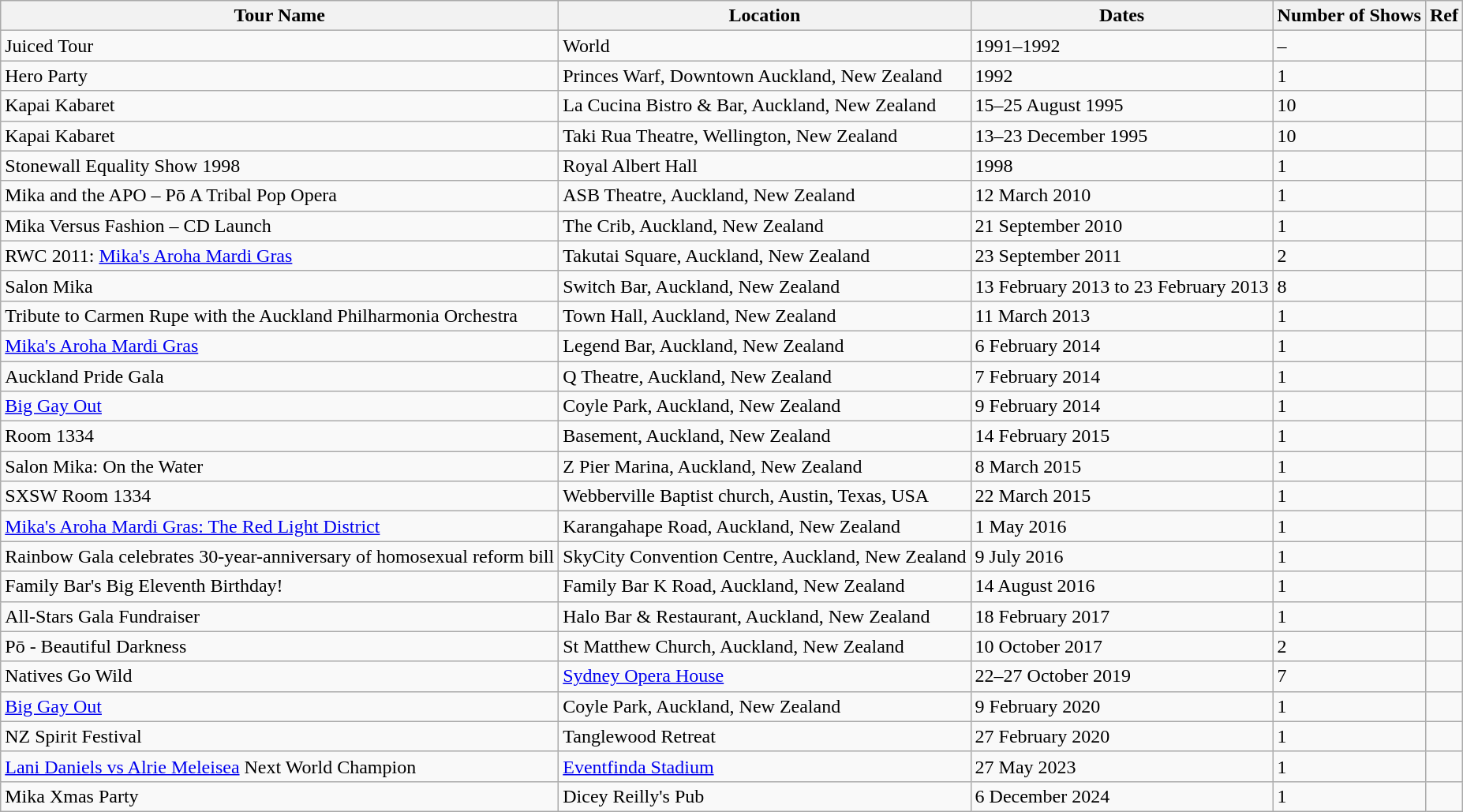<table class="wikitable">
<tr>
<th>Tour Name</th>
<th>Location</th>
<th>Dates</th>
<th>Number of Shows</th>
<th>Ref</th>
</tr>
<tr>
<td>Juiced Tour</td>
<td>World</td>
<td>1991–1992</td>
<td>–</td>
<td></td>
</tr>
<tr>
<td>Hero Party</td>
<td>Princes Warf, Downtown Auckland, New Zealand</td>
<td>1992</td>
<td>1</td>
<td></td>
</tr>
<tr>
<td>Kapai Kabaret</td>
<td>La Cucina Bistro & Bar, Auckland, New Zealand</td>
<td>15–25 August 1995</td>
<td>10</td>
<td></td>
</tr>
<tr>
<td>Kapai Kabaret</td>
<td>Taki Rua Theatre, Wellington, New Zealand</td>
<td>13–23 December 1995</td>
<td>10</td>
<td></td>
</tr>
<tr>
<td>Stonewall Equality Show 1998</td>
<td>Royal Albert Hall</td>
<td>1998</td>
<td>1</td>
<td></td>
</tr>
<tr>
<td>Mika and the APO – Pō A Tribal Pop Opera</td>
<td>ASB Theatre, Auckland, New Zealand</td>
<td>12 March 2010</td>
<td>1</td>
<td></td>
</tr>
<tr>
<td>Mika Versus Fashion – CD Launch</td>
<td>The Crib, Auckland, New Zealand</td>
<td>21 September 2010</td>
<td>1</td>
<td></td>
</tr>
<tr>
<td>RWC 2011: <a href='#'>Mika's Aroha Mardi Gras</a></td>
<td>Takutai Square, Auckland, New Zealand</td>
<td>23 September 2011</td>
<td>2</td>
<td></td>
</tr>
<tr>
<td>Salon Mika</td>
<td>Switch Bar, Auckland, New Zealand</td>
<td>13 February 2013 to 23 February 2013</td>
<td>8</td>
<td></td>
</tr>
<tr>
<td>Tribute to Carmen Rupe with the Auckland Philharmonia Orchestra</td>
<td>Town Hall, Auckland, New Zealand</td>
<td>11 March 2013</td>
<td>1</td>
<td></td>
</tr>
<tr>
<td><a href='#'>Mika's Aroha Mardi Gras</a></td>
<td>Legend Bar, Auckland, New Zealand</td>
<td>6 February 2014</td>
<td>1</td>
<td></td>
</tr>
<tr>
<td>Auckland Pride Gala</td>
<td>Q Theatre, Auckland, New Zealand</td>
<td>7 February 2014</td>
<td>1</td>
<td></td>
</tr>
<tr>
<td><a href='#'>Big Gay Out</a></td>
<td>Coyle Park, Auckland, New Zealand</td>
<td>9 February 2014</td>
<td>1</td>
<td></td>
</tr>
<tr>
<td>Room 1334</td>
<td>Basement, Auckland, New Zealand</td>
<td>14 February 2015</td>
<td>1</td>
<td></td>
</tr>
<tr>
<td>Salon Mika: On the Water</td>
<td>Z Pier Marina, Auckland, New Zealand</td>
<td>8 March 2015</td>
<td>1</td>
<td></td>
</tr>
<tr>
<td>SXSW Room 1334</td>
<td>Webberville Baptist church, Austin, Texas, USA</td>
<td>22 March 2015</td>
<td>1</td>
<td></td>
</tr>
<tr>
<td><a href='#'>Mika's Aroha Mardi Gras: The Red Light District</a></td>
<td>Karangahape Road, Auckland, New Zealand</td>
<td>1 May 2016</td>
<td>1</td>
<td></td>
</tr>
<tr>
<td>Rainbow Gala celebrates 30-year-anniversary of homosexual reform bill</td>
<td>SkyCity Convention Centre, Auckland, New Zealand</td>
<td>9 July 2016</td>
<td>1</td>
<td></td>
</tr>
<tr>
<td>Family Bar's Big Eleventh Birthday!</td>
<td>Family Bar K Road, Auckland, New Zealand</td>
<td>14 August 2016</td>
<td>1</td>
<td></td>
</tr>
<tr>
<td>All-Stars Gala Fundraiser</td>
<td>Halo Bar & Restaurant, Auckland, New Zealand</td>
<td>18 February 2017</td>
<td>1</td>
<td></td>
</tr>
<tr>
<td>Pō - Beautiful Darkness</td>
<td>St Matthew Church, Auckland, New Zealand</td>
<td>10 October 2017</td>
<td>2</td>
<td></td>
</tr>
<tr>
<td>Natives Go Wild</td>
<td><a href='#'>Sydney Opera House</a></td>
<td>22–27 October 2019</td>
<td>7</td>
<td></td>
</tr>
<tr>
<td><a href='#'>Big Gay Out</a></td>
<td>Coyle Park, Auckland, New Zealand</td>
<td>9 February 2020</td>
<td>1</td>
<td></td>
</tr>
<tr>
<td>NZ Spirit Festival</td>
<td>Tanglewood Retreat</td>
<td>27 February 2020</td>
<td>1</td>
<td></td>
</tr>
<tr>
<td><a href='#'>Lani Daniels vs Alrie Meleisea</a> Next World Champion</td>
<td><a href='#'>Eventfinda Stadium</a></td>
<td>27 May 2023</td>
<td>1</td>
<td></td>
</tr>
<tr>
<td>Mika Xmas Party</td>
<td>Dicey Reilly's Pub</td>
<td>6 December 2024</td>
<td>1</td>
<td></td>
</tr>
</table>
